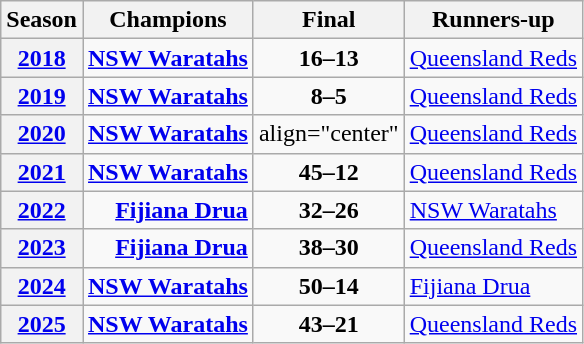<table class="wikitable sortable">
<tr>
<th>Season</th>
<th>Champions</th>
<th class="unsortable">Final</th>
<th>Runners-up</th>
</tr>
<tr>
<th><a href='#'>2018</a></th>
<td align="right"><strong><a href='#'>NSW Waratahs</a></strong></td>
<td align="center"><strong>16–13</strong></td>
<td><a href='#'>Queensland Reds</a></td>
</tr>
<tr>
<th><a href='#'>2019</a></th>
<td align="right"><strong><a href='#'>NSW Waratahs</a></strong></td>
<td align="center"><strong>8–5</strong></td>
<td><a href='#'>Queensland Reds</a></td>
</tr>
<tr>
<th><a href='#'>2020</a></th>
<td align="right"><strong><a href='#'>NSW Waratahs</a></strong></td>
<td>align="center" <strong><em></em></strong></td>
<td><a href='#'>Queensland Reds</a></td>
</tr>
<tr>
<th><a href='#'>2021</a></th>
<td align="right"><strong><a href='#'>NSW Waratahs</a></strong></td>
<td align="center"><strong>45–12</strong></td>
<td><a href='#'>Queensland Reds</a></td>
</tr>
<tr>
<th><a href='#'>2022</a></th>
<td align="right"><strong><a href='#'>Fijiana Drua</a></strong></td>
<td align="center"><strong>32–26</strong></td>
<td><a href='#'>NSW Waratahs</a></td>
</tr>
<tr>
<th><a href='#'>2023</a></th>
<td align="right"><strong><a href='#'>Fijiana Drua</a></strong></td>
<td align="center"><strong>38–30</strong></td>
<td><a href='#'>Queensland Reds</a></td>
</tr>
<tr>
<th><a href='#'>2024</a></th>
<td align="right"><strong><a href='#'>NSW Waratahs</a></strong></td>
<td align="center"><strong>50–14</strong></td>
<td><a href='#'>Fijiana Drua</a></td>
</tr>
<tr>
<th><a href='#'>2025</a></th>
<td align="right"><strong><a href='#'>NSW Waratahs</a></strong></td>
<td align="center"><strong>43–21</strong></td>
<td><a href='#'>Queensland Reds</a></td>
</tr>
</table>
